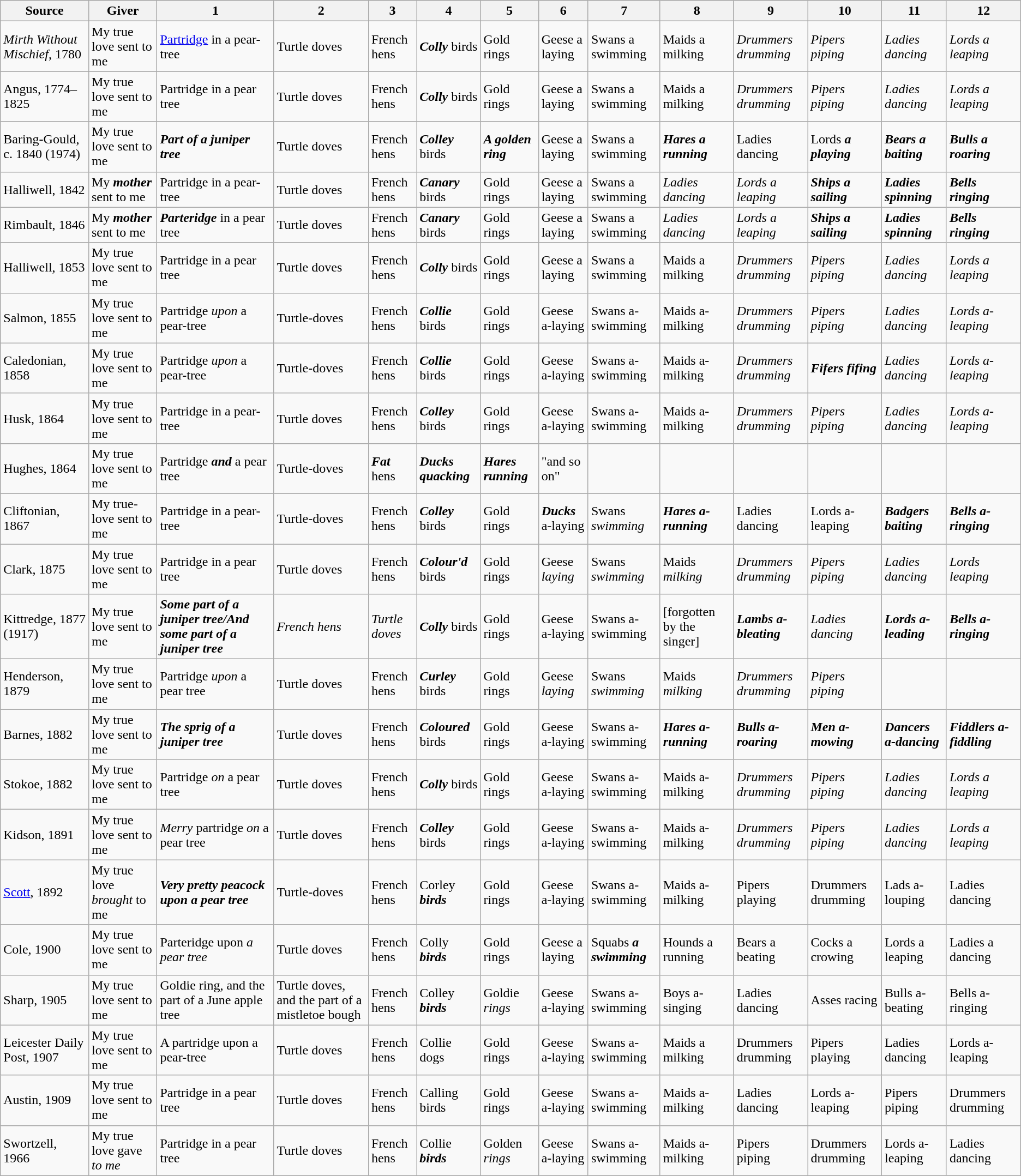<table class="wikitable">
<tr>
<th>Source</th>
<th>Giver</th>
<th>1</th>
<th>2</th>
<th>3</th>
<th>4</th>
<th>5</th>
<th>6</th>
<th>7</th>
<th>8</th>
<th>9</th>
<th>10</th>
<th>11</th>
<th>12</th>
</tr>
<tr>
<td><em>Mirth Without<br>Mischief</em>, 1780</td>
<td>My true love sent to me</td>
<td><a href='#'>Partridge</a> in a pear-tree</td>
<td>Turtle doves</td>
<td>French hens</td>
<td><strong><em>Colly</em></strong> birds</td>
<td>Gold rings</td>
<td>Geese a laying</td>
<td>Swans a swimming</td>
<td>Maids a milking</td>
<td><em>Drummers drumming</em></td>
<td><em>Pipers piping</em></td>
<td><em>Ladies dancing</em></td>
<td><em>Lords a leaping</em></td>
</tr>
<tr>
<td>Angus, 1774–1825</td>
<td>My true love sent to me</td>
<td>Partridge in a pear tree</td>
<td>Turtle doves</td>
<td>French hens</td>
<td><strong><em>Colly</em></strong> birds</td>
<td>Gold rings</td>
<td>Geese a laying</td>
<td>Swans a swimming</td>
<td>Maids a milking</td>
<td><em>Drummers drumming</em></td>
<td><em>Pipers piping</em></td>
<td><em>Ladies dancing</em></td>
<td><em>Lords a leaping</em></td>
</tr>
<tr>
<td>Baring-Gould, c. 1840 (1974)</td>
<td>My true love sent to me</td>
<td><strong><em>Part of a juniper tree</em></strong></td>
<td>Turtle doves</td>
<td>French hens</td>
<td><strong><em>Colley</em></strong> birds</td>
<td><strong><em>A golden ring</em></strong></td>
<td>Geese a laying</td>
<td>Swans a swimming</td>
<td><strong><em>Hares a running</em></strong></td>
<td>Ladies dancing</td>
<td>Lords <strong><em>a playing</em></strong></td>
<td><strong><em>Bears a baiting</em></strong></td>
<td><strong><em>Bulls a roaring</em></strong></td>
</tr>
<tr>
<td>Halliwell, 1842</td>
<td>My <strong><em>mother</em></strong> sent to me</td>
<td>Partridge in a pear-tree</td>
<td>Turtle doves</td>
<td>French hens</td>
<td><strong><em>Canary</em></strong> birds</td>
<td>Gold rings</td>
<td>Geese a laying</td>
<td>Swans a swimming</td>
<td><em>Ladies dancing</em></td>
<td><em>Lords a leaping</em></td>
<td><strong><em>Ships a sailing</em></strong></td>
<td><strong><em>Ladies spinning</em></strong></td>
<td><strong><em>Bells ringing</em></strong></td>
</tr>
<tr>
<td>Rimbault, 1846</td>
<td>My <strong><em>mother</em></strong> sent to me</td>
<td><strong><em>Parteridge</em></strong> in a pear tree</td>
<td>Turtle doves</td>
<td>French hens</td>
<td><strong><em>Canary</em></strong> birds</td>
<td>Gold rings</td>
<td>Geese a laying</td>
<td>Swans a swimming</td>
<td><em>Ladies dancing</em></td>
<td><em>Lords a leaping</em></td>
<td><strong><em>Ships a sailing</em></strong></td>
<td><strong><em>Ladies spinning</em></strong></td>
<td><strong><em>Bells ringing</em></strong></td>
</tr>
<tr>
<td>Halliwell, 1853</td>
<td>My true love sent to me</td>
<td>Partridge in a pear tree</td>
<td>Turtle doves</td>
<td>French hens</td>
<td><strong><em>Colly</em></strong> birds</td>
<td>Gold rings</td>
<td>Geese a laying</td>
<td>Swans a swimming</td>
<td>Maids a milking</td>
<td><em>Drummers drumming</em></td>
<td><em>Pipers piping</em></td>
<td><em>Ladies dancing</em></td>
<td><em>Lords a leaping</em></td>
</tr>
<tr>
<td>Salmon, 1855</td>
<td>My true love sent to me</td>
<td>Partridge <em>upon</em> a pear-tree</td>
<td>Turtle-doves</td>
<td>French hens</td>
<td><strong><em>Collie</em></strong> birds</td>
<td>Gold rings</td>
<td>Geese a-laying</td>
<td>Swans a-swimming</td>
<td>Maids a-milking</td>
<td><em>Drummers drumming</em></td>
<td><em>Pipers piping</em></td>
<td><em>Ladies dancing</em></td>
<td><em>Lords a-leaping</em></td>
</tr>
<tr>
<td>Caledonian, 1858</td>
<td>My true love sent to me</td>
<td>Partridge <em>upon</em> a pear-tree</td>
<td>Turtle-doves</td>
<td>French hens</td>
<td><strong><em>Collie</em></strong> birds</td>
<td>Gold rings</td>
<td>Geese a-laying</td>
<td>Swans a-swimming</td>
<td>Maids a-milking</td>
<td><em>Drummers drumming</em></td>
<td><strong><em>Fifers fifing</em></strong></td>
<td><em>Ladies dancing</em></td>
<td><em>Lords a-leaping</em></td>
</tr>
<tr>
<td>Husk, 1864</td>
<td>My true love sent to me</td>
<td>Partridge in a pear-tree</td>
<td>Turtle doves</td>
<td>French hens</td>
<td><strong><em>Colley</em></strong> birds</td>
<td>Gold rings</td>
<td>Geese a-laying</td>
<td>Swans a-swimming</td>
<td>Maids a-milking</td>
<td><em>Drummers drumming</em></td>
<td><em>Pipers piping</em></td>
<td><em>Ladies dancing</em></td>
<td><em>Lords a-leaping</em></td>
</tr>
<tr>
<td>Hughes, 1864</td>
<td>My true love sent to me</td>
<td>Partridge <strong><em>and</em></strong> a pear tree</td>
<td>Turtle-doves</td>
<td><strong><em>Fat</em></strong> hens</td>
<td><strong><em>Ducks quacking</em></strong></td>
<td><strong><em>Hares running</em></strong></td>
<td>"and so on"</td>
<td></td>
<td></td>
<td></td>
<td></td>
<td></td>
<td></td>
</tr>
<tr>
<td>Cliftonian, 1867</td>
<td>My true-love sent to me</td>
<td>Partridge in a pear-tree</td>
<td>Turtle-doves</td>
<td>French hens</td>
<td><strong><em>Colley</em></strong> birds</td>
<td>Gold rings</td>
<td><strong><em>Ducks</em></strong> a-laying</td>
<td>Swans <em>swimming</em></td>
<td><strong><em>Hares a-running</em></strong></td>
<td>Ladies dancing</td>
<td>Lords a-leaping</td>
<td><strong><em>Badgers baiting</em></strong></td>
<td><strong><em>Bells a-ringing</em></strong></td>
</tr>
<tr>
<td>Clark, 1875</td>
<td>My true love sent to me</td>
<td>Partridge in a pear tree</td>
<td>Turtle doves</td>
<td>French hens</td>
<td><strong><em>Colour'd</em></strong> birds</td>
<td>Gold rings</td>
<td>Geese <em>laying</em></td>
<td>Swans <em>swimming</em></td>
<td>Maids <em>milking</em></td>
<td><em>Drummers drumming</em></td>
<td><em>Pipers piping</em></td>
<td><em>Ladies dancing</em></td>
<td><em>Lords leaping</em></td>
</tr>
<tr>
<td>Kittredge, 1877 (1917)</td>
<td>My true love sent to me</td>
<td><strong><em>Some part of a juniper tree/And some part of a juniper tree</em></strong></td>
<td><em>French hens</em></td>
<td><em>Turtle doves</em></td>
<td><strong><em>Colly</em></strong> birds</td>
<td>Gold rings</td>
<td>Geese a-laying</td>
<td>Swans a-swimming</td>
<td>[forgotten by the singer]</td>
<td><strong><em>Lambs a-bleating</em></strong></td>
<td><em>Ladies dancing</em></td>
<td><strong><em>Lords a-leading</em></strong></td>
<td><strong><em>Bells a-ringing</em></strong></td>
</tr>
<tr>
<td>Henderson, 1879</td>
<td>My true love sent to me</td>
<td>Partridge <em>upon</em> a pear tree</td>
<td>Turtle doves</td>
<td>French hens</td>
<td><strong><em>Curley</em></strong> birds</td>
<td>Gold rings</td>
<td>Geese <em>laying</em></td>
<td>Swans <em>swimming</em></td>
<td>Maids <em>milking</em></td>
<td><em>Drummers drumming</em></td>
<td><em>Pipers piping</em></td>
<td></td>
<td></td>
</tr>
<tr>
<td>Barnes, 1882</td>
<td>My true love sent to me</td>
<td><strong><em>The sprig of a juniper tree</em></strong></td>
<td>Turtle doves</td>
<td>French hens</td>
<td><strong><em>Coloured</em></strong> birds</td>
<td>Gold rings</td>
<td>Geese a-laying</td>
<td>Swans a-swimming</td>
<td><strong><em>Hares a-running</em></strong></td>
<td><strong><em>Bulls a-roaring</em></strong></td>
<td><strong><em>Men a-mowing</em></strong></td>
<td><strong><em>Dancers a-dancing</em></strong></td>
<td><strong><em>Fiddlers a-fiddling</em></strong></td>
</tr>
<tr>
<td>Stokoe, 1882</td>
<td>My true love sent to me</td>
<td>Partridge <em>on</em> a pear tree</td>
<td>Turtle doves</td>
<td>French hens</td>
<td><strong><em>Colly</em></strong> birds</td>
<td>Gold rings</td>
<td>Geese a-laying</td>
<td>Swans a-swimming</td>
<td>Maids a-milking</td>
<td><em>Drummers drumming</em></td>
<td><em>Pipers piping</em></td>
<td><em>Ladies dancing</em></td>
<td><em>Lords a leaping</em></td>
</tr>
<tr>
<td>Kidson, 1891</td>
<td>My true love sent to me</td>
<td><em>Merry</em> partridge <em>on</em> a pear tree</td>
<td>Turtle doves</td>
<td>French hens</td>
<td><strong><em>Colley</em></strong> birds</td>
<td>Gold rings</td>
<td>Geese a-laying</td>
<td>Swans a-swimming</td>
<td>Maids a-milking</td>
<td><em>Drummers drumming</em></td>
<td><em>Pipers piping</em></td>
<td><em>Ladies dancing</em></td>
<td><em>Lords a leaping</em></td>
</tr>
<tr>
<td><a href='#'>Scott</a>, 1892</td>
<td>My true love <em>brought</em> to me</td>
<td><strong><em>Very pretty peacock<strong> upon<em> a pear tree</td>
<td>Turtle-doves</td>
<td>French hens</td>
<td></em></strong>Corley<strong><em> birds</td>
<td>Gold rings</td>
<td>Geese a-laying</td>
<td>Swans a-swimming</td>
<td>Maids a-milking</td>
<td></em>Pipers playing<em></td>
<td></em>Drummers drumming<em></td>
<td></em></strong>Lads a-louping<strong><em></td>
<td></em>Ladies dancing<em></td>
</tr>
<tr>
<td>Cole, 1900</td>
<td>My true love sent to me</td>
<td></em>Parteridge<em> </em>upon<em> a pear tree</td>
<td>Turtle doves</td>
<td>French hens</td>
<td></em></strong>Colly<strong><em> birds</td>
<td>Gold rings</td>
<td>Geese a laying</td>
<td></em></strong>Squabs<strong><em> a swimming</td>
<td></em></strong>Hounds a running<strong><em></td>
<td></em></strong>Bears a beating<strong><em></td>
<td></em></strong>Cocks a crowing<strong><em></td>
<td></em>Lords a leaping<em></td>
<td></em>Ladies a dancing<em></td>
</tr>
<tr>
<td>Sharp, 1905</td>
<td>My true love sent to me</td>
<td></em>Goldie ring, and the part of a June apple tree<em></td>
<td>Turtle doves, </em>and the part of a mistletoe bough<em></td>
<td>French hens</td>
<td></em></strong>Colley<strong><em> birds</td>
<td></em>Goldie<em> rings</td>
<td>Geese a-laying</td>
<td>Swans a-swimming</td>
<td></em></strong>Boys a-singing<strong><em></td>
<td>Ladies dancing</td>
<td></em></strong>Asses racing<strong><em></td>
<td></em></strong>Bulls a-beating<strong><em></td>
<td></em></strong>Bells a-ringing<strong><em></td>
</tr>
<tr>
<td>Leicester Daily Post, 1907</td>
<td>My true love sent to me</td>
<td></em>A partridge upon a pear-tree<em></td>
<td>Turtle doves</td>
<td>French hens</td>
<td></em></strong>Collie dogs<strong><em></td>
<td>Gold rings</td>
<td>Geese a-laying</td>
<td>Swans a-swimming</td>
<td>Maids a milking</td>
<td>Drummers drumming</td>
<td>Pipers playing</td>
<td>Ladies dancing</td>
<td>Lords a-leaping</td>
</tr>
<tr>
<td>Austin, 1909</td>
<td>My true love sent to me</td>
<td>Partridge in a pear tree</td>
<td>Turtle doves</td>
<td>French hens</td>
<td>Calling birds</td>
<td>Gold rings</td>
<td>Geese a-laying</td>
<td>Swans a-swimming</td>
<td>Maids a-milking</td>
<td>Ladies dancing</td>
<td>Lords a-leaping</td>
<td>Pipers piping</td>
<td>Drummers drumming</td>
</tr>
<tr>
<td>Swortzell, 1966</td>
<td>My true love </em>gave<em> to me</td>
<td>Partridge in a pear tree</td>
<td>Turtle doves</td>
<td>French hens</td>
<td></em></strong>Collie<strong><em> birds</td>
<td></em>Golden<em> rings</td>
<td>Geese a-laying</td>
<td>Swans a-swimming</td>
<td>Maids a-milking</td>
<td></em>Pipers piping<em></td>
<td></em>Drummers drumming<em></td>
<td></em>Lords a-leaping<em></td>
<td></em>Ladies dancing<em></td>
</tr>
</table>
